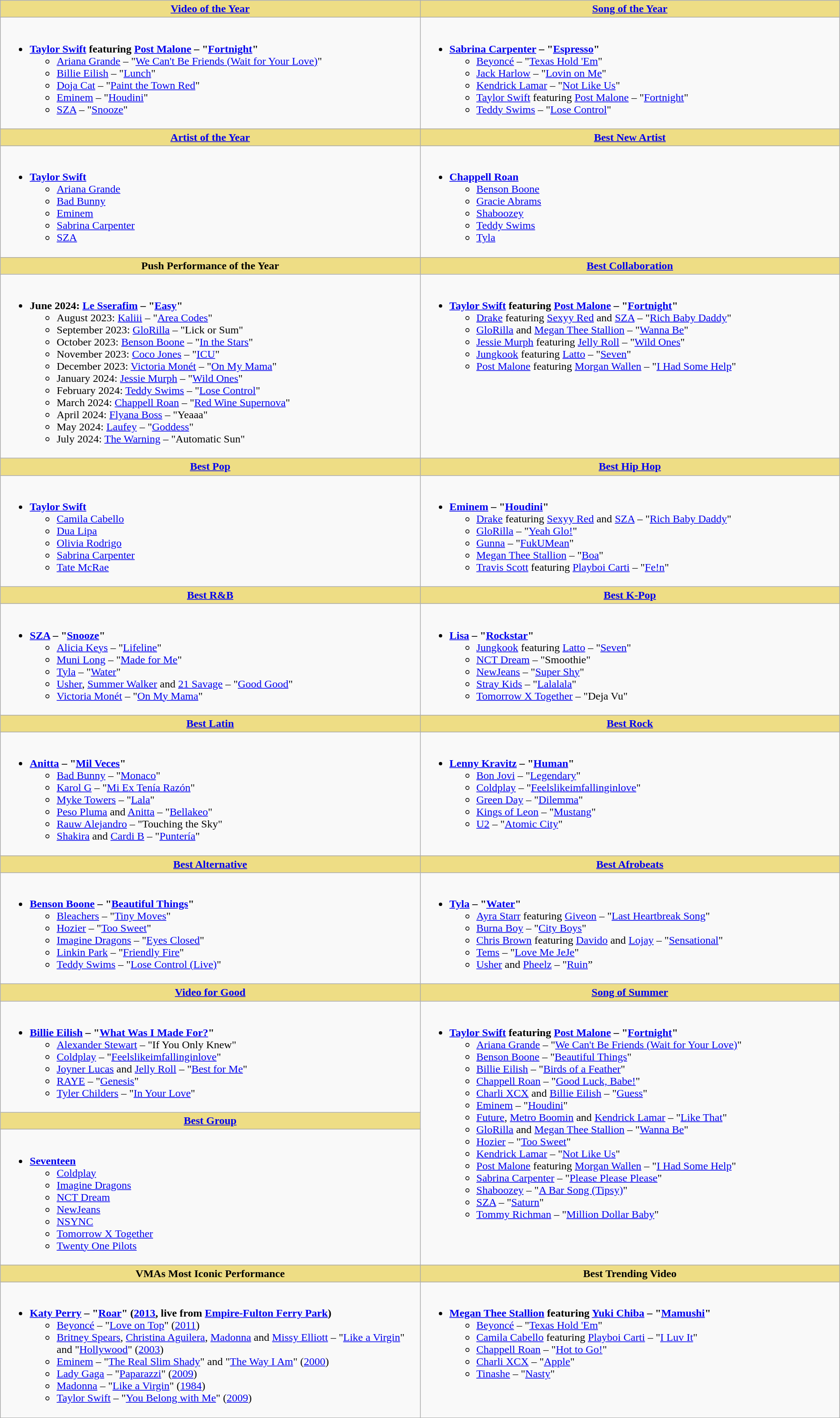<table class="wikitable" style="width=">
<tr>
<th scope="col" width="50%" style="background:#EEDD85;"><a href='#'>Video of the Year</a><br></th>
<th scope="col" width="50%" style="background:#EEDD85;"><a href='#'>Song of the Year</a></th>
</tr>
<tr>
<td style="vertical-align:top"><br><ul><li><strong><a href='#'>Taylor Swift</a> featuring <a href='#'>Post Malone</a> – "<a href='#'>Fortnight</a>"</strong><ul><li><a href='#'>Ariana Grande</a> – "<a href='#'>We Can't Be Friends (Wait for Your Love)</a>"</li><li><a href='#'>Billie Eilish</a> – "<a href='#'>Lunch</a>"</li><li><a href='#'>Doja Cat</a> – "<a href='#'>Paint the Town Red</a>"</li><li><a href='#'>Eminem</a> – "<a href='#'>Houdini</a>"</li><li><a href='#'>SZA</a> – "<a href='#'>Snooze</a>"</li></ul></li></ul></td>
<td style="vertical-align:top"><br><ul><li><strong><a href='#'>Sabrina Carpenter</a> – "<a href='#'>Espresso</a>"</strong><ul><li><a href='#'>Beyoncé</a> – "<a href='#'>Texas Hold 'Em</a>"</li><li><a href='#'>Jack Harlow</a> – "<a href='#'>Lovin on Me</a>"</li><li><a href='#'>Kendrick Lamar</a> – "<a href='#'>Not Like Us</a>"</li><li><a href='#'>Taylor Swift</a> featuring <a href='#'>Post Malone</a> – "<a href='#'>Fortnight</a>"</li><li><a href='#'>Teddy Swims</a> – "<a href='#'>Lose Control</a>"</li></ul></li></ul></td>
</tr>
<tr>
<th scope="col" style="background:#EEDD85; width:50%"><a href='#'>Artist of the Year</a></th>
<th scope="col" style="background:#EEDD85; width:50%"><a href='#'>Best New Artist</a></th>
</tr>
<tr>
<td style="vertical-align:top"><br><ul><li><strong><a href='#'>Taylor Swift</a></strong><ul><li><a href='#'>Ariana Grande</a></li><li><a href='#'>Bad Bunny</a></li><li><a href='#'>Eminem</a></li><li><a href='#'>Sabrina Carpenter</a></li><li><a href='#'>SZA</a></li></ul></li></ul></td>
<td style="vertical-align:top"><br><ul><li><strong><a href='#'>Chappell Roan</a></strong><ul><li><a href='#'>Benson Boone</a></li><li><a href='#'>Gracie Abrams</a></li><li><a href='#'>Shaboozey</a></li><li><a href='#'>Teddy Swims</a></li><li><a href='#'>Tyla</a></li></ul></li></ul></td>
</tr>
<tr>
<th scope="col" style="background:#EEDD85; width:50%">Push Performance of the Year</th>
<th scope="col" style="background:#EEDD85; width:50%"><a href='#'>Best Collaboration</a></th>
</tr>
<tr>
<td style="vertical-align:top"><br><ul><li><strong>June 2024: <a href='#'>Le Sserafim</a> – "<a href='#'>Easy</a>"</strong><ul><li>August 2023: <a href='#'>Kaliii</a> – "<a href='#'>Area Codes</a>"</li><li>September 2023: <a href='#'>GloRilla</a> – "Lick or Sum"</li><li>October 2023: <a href='#'>Benson Boone</a> – "<a href='#'>In the Stars</a>"</li><li>November 2023: <a href='#'>Coco Jones</a> – "<a href='#'>ICU</a>"</li><li>December 2023: <a href='#'>Victoria Monét</a> – "<a href='#'>On My Mama</a>"</li><li>January 2024: <a href='#'>Jessie Murph</a> – "<a href='#'>Wild Ones</a>"</li><li>February 2024: <a href='#'>Teddy Swims</a> – "<a href='#'>Lose Control</a>"</li><li>March 2024: <a href='#'>Chappell Roan</a> – "<a href='#'>Red Wine Supernova</a>"</li><li>April 2024: <a href='#'>Flyana Boss</a> – "Yeaaa"</li><li>May 2024: <a href='#'>Laufey</a> – "<a href='#'>Goddess</a>"</li><li>July 2024: <a href='#'>The Warning</a> – "Automatic Sun"</li></ul></li></ul></td>
<td style="vertical-align:top"><br><ul><li><strong><a href='#'>Taylor Swift</a> featuring <a href='#'>Post Malone</a> – "<a href='#'>Fortnight</a>"</strong><ul><li><a href='#'>Drake</a> featuring <a href='#'>Sexyy Red</a> and <a href='#'>SZA</a> – "<a href='#'>Rich Baby Daddy</a>"</li><li><a href='#'>GloRilla</a> and <a href='#'>Megan Thee Stallion</a> – "<a href='#'>Wanna Be</a>"</li><li><a href='#'>Jessie Murph</a> featuring <a href='#'>Jelly Roll</a> – "<a href='#'>Wild Ones</a>"</li><li><a href='#'>Jungkook</a> featuring <a href='#'>Latto</a> – "<a href='#'>Seven</a>"</li><li><a href='#'>Post Malone</a> featuring <a href='#'>Morgan Wallen</a> – "<a href='#'>I Had Some Help</a>"</li></ul></li></ul></td>
</tr>
<tr>
<th scope="col" style="background:#EEDD85; width:50%"><a href='#'>Best Pop</a></th>
<th scope="col" style="background:#EEDD85; width:50%"><a href='#'>Best Hip Hop</a></th>
</tr>
<tr>
<td style="vertical-align:top"><br><ul><li><strong><a href='#'>Taylor Swift</a></strong><ul><li><a href='#'>Camila Cabello</a></li><li><a href='#'>Dua Lipa</a></li><li><a href='#'>Olivia Rodrigo</a></li><li><a href='#'>Sabrina Carpenter</a></li><li><a href='#'>Tate McRae</a></li></ul></li></ul></td>
<td style="vertical-align:top"><br><ul><li><strong><a href='#'>Eminem</a> – "<a href='#'>Houdini</a>"</strong><ul><li><a href='#'>Drake</a> featuring <a href='#'>Sexyy Red</a> and <a href='#'>SZA</a> – "<a href='#'>Rich Baby Daddy</a>"</li><li><a href='#'>GloRilla</a> – "<a href='#'>Yeah Glo!</a>"</li><li><a href='#'>Gunna</a> – "<a href='#'>FukUMean</a>"</li><li><a href='#'>Megan Thee Stallion</a> – "<a href='#'>Boa</a>"</li><li><a href='#'>Travis Scott</a> featuring <a href='#'>Playboi Carti</a> – "<a href='#'>Fe!n</a>"</li></ul></li></ul></td>
</tr>
<tr>
<th scope="col" style="background:#EEDD85; width:50%"><a href='#'>Best R&B</a></th>
<th scope="col" style="background:#EEDD85; width:50%"><a href='#'>Best K-Pop</a></th>
</tr>
<tr>
<td style="vertical-align:top"><br><ul><li><strong><a href='#'>SZA</a> – "<a href='#'>Snooze</a>"</strong><ul><li><a href='#'>Alicia Keys</a> – "<a href='#'>Lifeline</a>"</li><li><a href='#'>Muni Long</a> – "<a href='#'>Made for Me</a>"</li><li><a href='#'>Tyla</a> – "<a href='#'>Water</a>"</li><li><a href='#'>Usher</a>, <a href='#'>Summer Walker</a> and <a href='#'>21 Savage</a> – "<a href='#'>Good Good</a>"</li><li><a href='#'>Victoria Monét</a> – "<a href='#'>On My Mama</a>"</li></ul></li></ul></td>
<td style="vertical-align:top"><br><ul><li><strong><a href='#'>Lisa</a> – "<a href='#'>Rockstar</a>"</strong><ul><li><a href='#'>Jungkook</a> featuring <a href='#'>Latto</a> – "<a href='#'>Seven</a>"</li><li><a href='#'>NCT Dream</a> – "Smoothie"</li><li><a href='#'>NewJeans</a> – "<a href='#'>Super Shy</a>"</li><li><a href='#'>Stray Kids</a> – "<a href='#'>Lalalala</a>"</li><li><a href='#'>Tomorrow X Together</a> – "Deja Vu"</li></ul></li></ul></td>
</tr>
<tr>
<th scope="col" style="background:#EEDD85; width:50%"><a href='#'>Best Latin</a></th>
<th scope="col" style="background:#EEDD85; width:50%"><a href='#'>Best Rock</a></th>
</tr>
<tr>
<td style="vertical-align:top"><br><ul><li><strong><a href='#'>Anitta</a> – "<a href='#'>Mil Veces</a>"</strong><ul><li><a href='#'>Bad Bunny</a> – "<a href='#'>Monaco</a>"</li><li><a href='#'>Karol G</a> – "<a href='#'>Mi Ex Tenía Razón</a>"</li><li><a href='#'>Myke Towers</a> – "<a href='#'>Lala</a>"</li><li><a href='#'>Peso Pluma</a> and <a href='#'>Anitta</a> – "<a href='#'>Bellakeo</a>"</li><li><a href='#'>Rauw Alejandro</a> – "Touching the Sky"</li><li><a href='#'>Shakira</a> and <a href='#'>Cardi B</a> – "<a href='#'>Puntería</a>"</li></ul></li></ul></td>
<td style="vertical-align:top"><br><ul><li><strong><a href='#'>Lenny Kravitz</a> – "<a href='#'>Human</a>"</strong><ul><li><a href='#'>Bon Jovi</a> – "<a href='#'>Legendary</a>"</li><li><a href='#'>Coldplay</a> – "<a href='#'>Feelslikeimfallinginlove</a>"</li><li><a href='#'>Green Day</a> – "<a href='#'>Dilemma</a>"</li><li><a href='#'>Kings of Leon</a> – "<a href='#'>Mustang</a>"</li><li><a href='#'>U2</a> – "<a href='#'>Atomic City</a>"</li></ul></li></ul></td>
</tr>
<tr>
<th scope="col" style="background:#EEDD85; width:50%"><a href='#'>Best Alternative</a></th>
<th scope="col" style="background:#EEDD85; width:50%"><a href='#'>Best Afrobeats</a></th>
</tr>
<tr>
<td style="vertical-align:top"><br><ul><li><strong><a href='#'>Benson Boone</a> – "<a href='#'>Beautiful Things</a>"</strong><ul><li><a href='#'>Bleachers</a> – "<a href='#'>Tiny Moves</a>"</li><li><a href='#'>Hozier</a> – "<a href='#'>Too Sweet</a>"</li><li><a href='#'>Imagine Dragons</a> – "<a href='#'>Eyes Closed</a>"</li><li><a href='#'>Linkin Park</a> – "<a href='#'>Friendly Fire</a>"</li><li><a href='#'>Teddy Swims</a> – "<a href='#'>Lose Control (Live)</a>"</li></ul></li></ul></td>
<td style="vertical-align:top"><br><ul><li><strong><a href='#'>Tyla</a> – "<a href='#'>Water</a>"</strong><ul><li><a href='#'>Ayra Starr</a> featuring <a href='#'>Giveon</a> – "<a href='#'>Last Heartbreak Song</a>"</li><li><a href='#'>Burna Boy</a> – "<a href='#'>City Boys</a>"</li><li><a href='#'>Chris Brown</a> featuring <a href='#'>Davido</a> and <a href='#'>Lojay</a> – "<a href='#'>Sensational</a>"</li><li><a href='#'>Tems</a> – "<a href='#'>Love Me JeJe</a>"</li><li><a href='#'>Usher</a> and <a href='#'>Pheelz</a> – "<a href='#'>Ruin</a>”</li></ul></li></ul></td>
</tr>
<tr>
<th scope="col" style="background:#EEDD85; width:50%"><a href='#'>Video for Good</a></th>
<th scope="col" style="background:#EEDD85; width:50%"><a href='#'>Song of Summer</a><br></th>
</tr>
<tr>
<td style="vertical-align:top"><br><ul><li><strong><a href='#'>Billie Eilish</a> – "<a href='#'>What Was I Made For?</a>"</strong><ul><li><a href='#'>Alexander Stewart</a> – "If You Only Knew"</li><li><a href='#'>Coldplay</a> – "<a href='#'>Feelslikeimfallinginlove</a>"</li><li><a href='#'>Joyner Lucas</a> and <a href='#'>Jelly Roll</a> – "<a href='#'>Best for Me</a>"</li><li><a href='#'>RAYE</a> – "<a href='#'>Genesis</a>"</li><li><a href='#'>Tyler Childers</a> – "<a href='#'>In Your Love</a>"</li></ul></li></ul></td>
<td style="vertical-align:top" rowspan="3"><br><ul><li><strong><a href='#'>Taylor Swift</a> featuring <a href='#'>Post Malone</a> – "<a href='#'>Fortnight</a>"</strong><ul><li><a href='#'>Ariana Grande</a> – "<a href='#'>We Can't Be Friends (Wait for Your Love)</a>"</li><li><a href='#'>Benson Boone</a> – "<a href='#'>Beautiful Things</a>"</li><li><a href='#'>Billie Eilish</a> – "<a href='#'>Birds of a Feather</a>"</li><li><a href='#'>Chappell Roan</a> – "<a href='#'>Good Luck, Babe!</a>"</li><li><a href='#'>Charli XCX</a> and <a href='#'>Billie Eilish</a> – "<a href='#'>Guess</a>"</li><li><a href='#'>Eminem</a> – "<a href='#'>Houdini</a>"</li><li><a href='#'>Future</a>, <a href='#'>Metro Boomin</a> and <a href='#'>Kendrick Lamar</a> – "<a href='#'>Like That</a>"</li><li><a href='#'>GloRilla</a> and <a href='#'>Megan Thee Stallion</a> – "<a href='#'>Wanna Be</a>"</li><li><a href='#'>Hozier</a> – "<a href='#'>Too Sweet</a>"</li><li><a href='#'>Kendrick Lamar</a> – "<a href='#'>Not Like Us</a>"</li><li><a href='#'>Post Malone</a> featuring <a href='#'>Morgan Wallen</a> – "<a href='#'>I Had Some Help</a>"</li><li><a href='#'>Sabrina Carpenter</a> – "<a href='#'>Please Please Please</a>"</li><li><a href='#'>Shaboozey</a> – "<a href='#'>A Bar Song (Tipsy)</a>"</li><li><a href='#'>SZA</a> – "<a href='#'>Saturn</a>"</li><li><a href='#'>Tommy Richman</a> – "<a href='#'>Million Dollar Baby</a>"</li></ul></li></ul></td>
</tr>
<tr>
<th scope="col" style="background:#EEDD85; width:50%"><a href='#'>Best Group</a></th>
</tr>
<tr>
<td style="vertical-align:top"><br><ul><li><strong><a href='#'>Seventeen</a></strong><ul><li><a href='#'>Coldplay</a></li><li><a href='#'>Imagine Dragons</a></li><li><a href='#'>NCT Dream</a></li><li><a href='#'>NewJeans</a></li><li><a href='#'>NSYNC</a></li><li><a href='#'>Tomorrow X Together</a></li><li><a href='#'>Twenty One Pilots</a></li></ul></li></ul></td>
</tr>
<tr>
<th scope="col" style="background:#EEDD85; width:50%">VMAs Most Iconic Performance</th>
<th scope="col" style="background:#EEDD85; width:50%">Best Trending Video</th>
</tr>
<tr>
<td style="vertical-align:top"><br><ul><li><strong><a href='#'>Katy Perry</a> – "<a href='#'>Roar</a>" (<a href='#'>2013</a>, live from <a href='#'>Empire-Fulton Ferry Park</a>)</strong><ul><li><a href='#'>Beyoncé</a> – "<a href='#'>Love on Top</a>" (<a href='#'>2011</a>)</li><li><a href='#'>Britney Spears</a>, <a href='#'>Christina Aguilera</a>, <a href='#'>Madonna</a> and <a href='#'>Missy Elliott</a> – "<a href='#'>Like a Virgin</a>" and "<a href='#'>Hollywood</a>" (<a href='#'>2003</a>)</li><li><a href='#'>Eminem</a> – "<a href='#'>The Real Slim Shady</a>" and "<a href='#'>The Way I Am</a>" (<a href='#'>2000</a>)</li><li><a href='#'>Lady Gaga</a> – "<a href='#'>Paparazzi</a>" (<a href='#'>2009</a>)</li><li><a href='#'>Madonna</a> – "<a href='#'>Like a Virgin</a>" (<a href='#'>1984</a>)</li><li><a href='#'>Taylor Swift</a> – "<a href='#'>You Belong with Me</a>" (<a href='#'>2009</a>)</li></ul></li></ul></td>
<td style="vertical-align:top"><br><ul><li><strong><a href='#'>Megan Thee Stallion</a> featuring <a href='#'>Yuki Chiba</a> – "<a href='#'>Mamushi</a>"</strong><ul><li><a href='#'>Beyoncé</a> – "<a href='#'>Texas Hold 'Em</a>"</li><li><a href='#'>Camila Cabello</a> featuring <a href='#'>Playboi Carti</a> – "<a href='#'>I Luv It</a>"</li><li><a href='#'>Chappell Roan</a> – "<a href='#'>Hot to Go!</a>"</li><li><a href='#'>Charli XCX</a> – "<a href='#'>Apple</a>"</li><li><a href='#'>Tinashe</a> – "<a href='#'>Nasty</a>"</li></ul></li></ul></td>
</tr>
</table>
